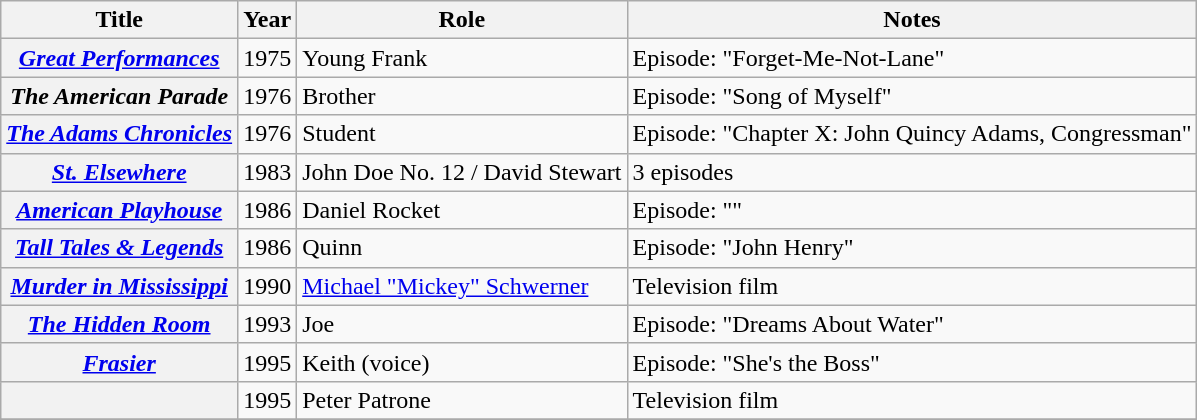<table class="wikitable sortable plainrowheaders">
<tr>
<th scope="col">Title</th>
<th scope="col">Year</th>
<th scope="col">Role</th>
<th scope="col" class="unsortable">Notes</th>
</tr>
<tr>
<th scope="row"><em><a href='#'>Great Performances</a></em></th>
<td style="text-align:center;">1975</td>
<td>Young Frank</td>
<td>Episode: "Forget-Me-Not-Lane"</td>
</tr>
<tr>
<th scope="row"><em>The American Parade</em></th>
<td style="text-align:center;">1976</td>
<td>Brother</td>
<td>Episode: "Song of Myself"</td>
</tr>
<tr>
<th scope="row"><em><a href='#'>The Adams Chronicles</a></em></th>
<td style="text-align:center;">1976</td>
<td>Student</td>
<td>Episode: "Chapter X: John Quincy Adams, Congressman"</td>
</tr>
<tr>
<th scope="row"><em><a href='#'>St. Elsewhere</a></em></th>
<td style="text-align:center;">1983</td>
<td>John Doe No. 12 / David Stewart</td>
<td>3 episodes</td>
</tr>
<tr>
<th scope="row"><em><a href='#'>American Playhouse</a></em></th>
<td style="text-align:center;">1986</td>
<td>Daniel Rocket</td>
<td>Episode: ""</td>
</tr>
<tr>
<th scope="row"><em><a href='#'>Tall Tales & Legends</a></em></th>
<td style="text-align:center;">1986</td>
<td>Quinn</td>
<td>Episode: "John Henry"</td>
</tr>
<tr>
<th scope="row"><em><a href='#'>Murder in Mississippi</a></em></th>
<td style="text-align:center;">1990</td>
<td><a href='#'>Michael "Mickey" Schwerner</a></td>
<td>Television film</td>
</tr>
<tr>
<th scope="row"><em><a href='#'>The Hidden Room</a></em></th>
<td style="text-align:center;">1993</td>
<td>Joe</td>
<td>Episode: "Dreams About Water"</td>
</tr>
<tr>
<th scope="row"><em><a href='#'>Frasier</a></em></th>
<td style="text-align:center;">1995</td>
<td>Keith (voice)</td>
<td>Episode: "She's the Boss"</td>
</tr>
<tr>
<th scope="row"><em></em></th>
<td style="text-align:center;">1995</td>
<td>Peter Patrone</td>
<td>Television film</td>
</tr>
<tr>
</tr>
</table>
